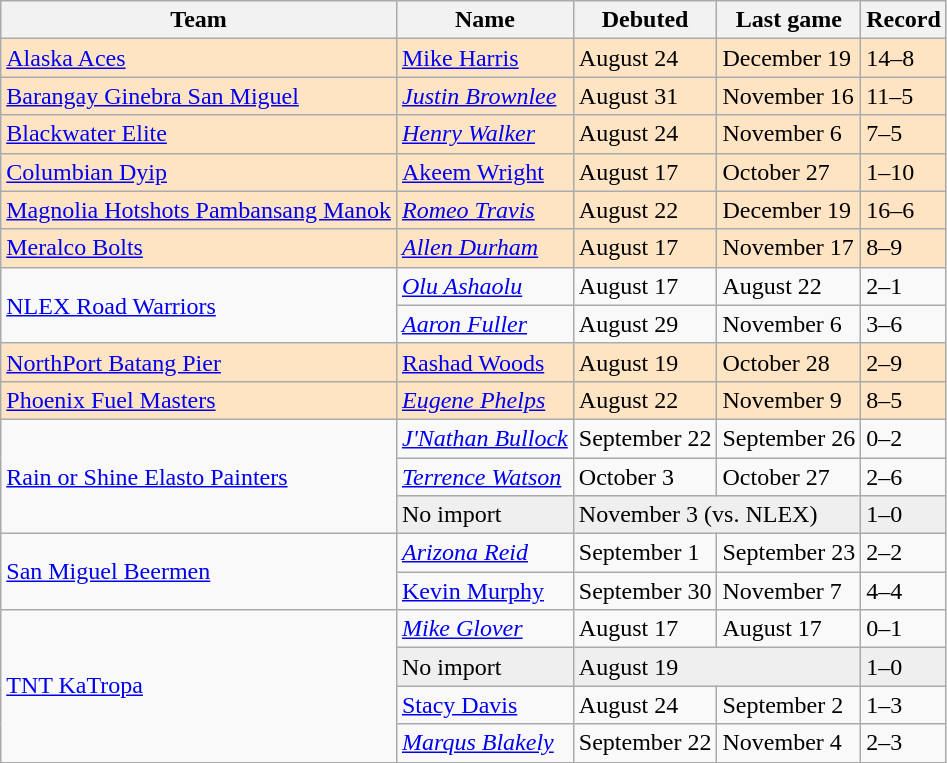<table class="wikitable">
<tr>
<th>Team</th>
<th>Name</th>
<th>Debuted</th>
<th>Last game</th>
<th>Record</th>
</tr>
<tr bgcolor=#FFE4C4>
<td><a href='#'>Alaska Aces</a></td>
<td> <a href='#'>Mike Harris</a></td>
<td>August 24 </td>
<td>December 19 </td>
<td>14–8</td>
</tr>
<tr bgcolor=#FFE4C4>
<td><a href='#'>Barangay Ginebra San Miguel</a></td>
<td> <em><a href='#'>Justin Brownlee</a></em></td>
<td>August 31 </td>
<td>November 16 </td>
<td>11–5</td>
</tr>
<tr bgcolor=#FFE4C4>
<td><a href='#'>Blackwater Elite</a></td>
<td> <em><a href='#'>Henry Walker</a></em></td>
<td>August 24 </td>
<td>November 6 </td>
<td>7–5</td>
</tr>
<tr bgcolor=#FFE4C4>
<td><a href='#'>Columbian Dyip</a></td>
<td> <a href='#'>Akeem Wright</a></td>
<td>August 17 </td>
<td>October 27 </td>
<td>1–10</td>
</tr>
<tr bgcolor=#FFE4C4>
<td><a href='#'>Magnolia Hotshots Pambansang Manok</a></td>
<td> <em><a href='#'>Romeo Travis</a></em></td>
<td>August 22 </td>
<td>December 19 </td>
<td>16–6</td>
</tr>
<tr bgcolor=#FFE4C4>
<td><a href='#'>Meralco Bolts</a></td>
<td> <em><a href='#'>Allen Durham</a></em></td>
<td>August 17 </td>
<td>November 17 </td>
<td>8–9</td>
</tr>
<tr>
<td rowspan=2><a href='#'>NLEX Road Warriors</a></td>
<td> <em><a href='#'>Olu Ashaolu</a></em></td>
<td>August 17 </td>
<td>August 22 </td>
<td>2–1</td>
</tr>
<tr>
<td> <em><a href='#'>Aaron Fuller</a></em></td>
<td>August 29 </td>
<td>November 6 </td>
<td>3–6</td>
</tr>
<tr bgcolor=#FFE4C4>
<td><a href='#'>NorthPort Batang Pier</a></td>
<td> <a href='#'>Rashad Woods</a></td>
<td>August 19 </td>
<td>October 28 </td>
<td>2–9</td>
</tr>
<tr bgcolor=#FFE4C4>
<td><a href='#'>Phoenix Fuel Masters</a></td>
<td> <em><a href='#'>Eugene Phelps</a></em></td>
<td>August 22 </td>
<td>November 9 </td>
<td>8–5</td>
</tr>
<tr>
<td rowspan=3><a href='#'>Rain or Shine Elasto Painters</a></td>
<td> <em><a href='#'>J'Nathan Bullock</a></em></td>
<td>September 22 </td>
<td>September 26 </td>
<td>0–2</td>
</tr>
<tr>
<td> <em><a href='#'>Terrence Watson</a></em></td>
<td>October 3 </td>
<td>October 27 </td>
<td>2–6</td>
</tr>
<tr bgcolor=#efefef>
<td>No import</td>
<td colspan=2>November 3 (vs. NLEX)</td>
<td>1–0</td>
</tr>
<tr>
<td rowspan=2><a href='#'>San Miguel Beermen</a></td>
<td> <em><a href='#'>Arizona Reid</a></em></td>
<td>September 1 </td>
<td>September 23 </td>
<td>2–2</td>
</tr>
<tr>
<td> <a href='#'>Kevin Murphy</a></td>
<td>September 30 </td>
<td>November 7 </td>
<td>4–4</td>
</tr>
<tr>
<td rowspan=4><a href='#'>TNT KaTropa</a></td>
<td> <em><a href='#'>Mike Glover</a></em></td>
<td>August 17 </td>
<td>August 17 </td>
<td>0–1</td>
</tr>
<tr bgcolor=#efefef>
<td>No import</td>
<td colspan=2>August 19 </td>
<td>1–0</td>
</tr>
<tr>
<td> <a href='#'>Stacy Davis</a></td>
<td>August 24 </td>
<td>September 2 </td>
<td>1–3</td>
</tr>
<tr>
<td> <em><a href='#'>Marqus Blakely</a></em></td>
<td>September 22 </td>
<td>November 4 </td>
<td>2–3</td>
</tr>
</table>
